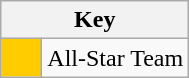<table class="wikitable" style="text-align: center;">
<tr>
<th colspan=2>Key</th>
</tr>
<tr>
<td style="background:#FFCC00; width:20px;"></td>
<td align=left>All-Star Team</td>
</tr>
</table>
